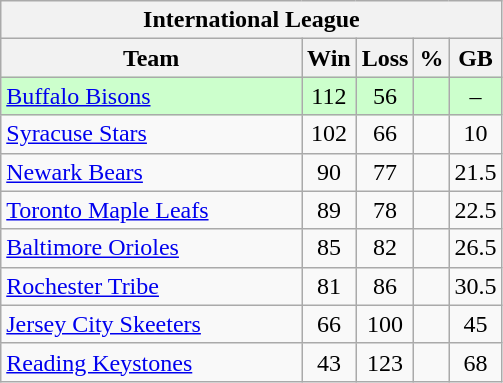<table class="wikitable">
<tr>
<th colspan="5">International League</th>
</tr>
<tr>
<th width="60%">Team</th>
<th>Win</th>
<th>Loss</th>
<th>%</th>
<th>GB</th>
</tr>
<tr align=center bgcolor=ccffcc>
<td align=left><a href='#'>Buffalo Bisons</a></td>
<td>112</td>
<td>56</td>
<td></td>
<td>–</td>
</tr>
<tr align=center>
<td align=left><a href='#'>Syracuse Stars</a></td>
<td>102</td>
<td>66</td>
<td></td>
<td>10</td>
</tr>
<tr align=center>
<td align=left><a href='#'>Newark Bears</a></td>
<td>90</td>
<td>77</td>
<td></td>
<td>21.5</td>
</tr>
<tr align=center>
<td align=left><a href='#'>Toronto Maple Leafs</a></td>
<td>89</td>
<td>78</td>
<td></td>
<td>22.5</td>
</tr>
<tr align=center>
<td align=left><a href='#'>Baltimore Orioles</a></td>
<td>85</td>
<td>82</td>
<td></td>
<td>26.5</td>
</tr>
<tr align=center>
<td align=left><a href='#'>Rochester Tribe</a></td>
<td>81</td>
<td>86</td>
<td></td>
<td>30.5</td>
</tr>
<tr align=center>
<td align=left><a href='#'>Jersey City Skeeters</a></td>
<td>66</td>
<td>100</td>
<td></td>
<td>45</td>
</tr>
<tr align=center>
<td align=left><a href='#'>Reading Keystones</a></td>
<td>43</td>
<td>123</td>
<td></td>
<td>68</td>
</tr>
</table>
